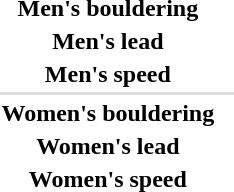<table>
<tr>
<th scope="row">Men's bouldering</th>
<td></td>
<td></td>
<td></td>
</tr>
<tr>
<th scope="row">Men's lead</th>
<td></td>
<td></td>
<td></td>
</tr>
<tr>
<th scope="row">Men's speed</th>
<td></td>
<td></td>
<td></td>
</tr>
<tr bgcolor=#DDDDDD>
<td colspan=4></td>
</tr>
<tr>
<th scope="row">Women's bouldering</th>
<td></td>
<td></td>
<td></td>
</tr>
<tr>
<th scope="row">Women's lead</th>
<td></td>
<td></td>
<td></td>
</tr>
<tr>
<th scope="row">Women's speed</th>
<td></td>
<td></td>
<td></td>
</tr>
</table>
